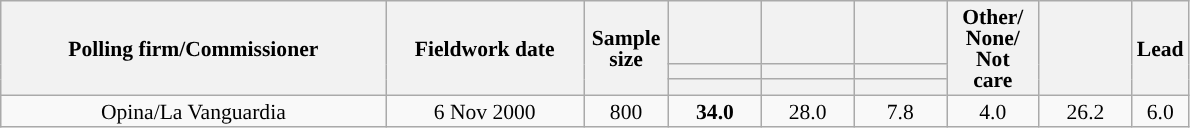<table class="wikitable collapsible collapsed" style="text-align:center; font-size:90%; line-height:14px;">
<tr style="height:42px;">
<th style="width:250px;" rowspan="3">Polling firm/Commissioner</th>
<th style="width:125px;" rowspan="3">Fieldwork date</th>
<th style="width:50px;" rowspan="3">Sample size</th>
<th style="width:55px;"></th>
<th style="width:55px;"></th>
<th style="width:55px;"></th>
<th style="width:55px;" rowspan="3">Other/<br>None/<br>Not<br>care</th>
<th style="width:55px;" rowspan="3"></th>
<th style="width:30px;" rowspan="3">Lead</th>
</tr>
<tr>
<th style="color:inherit;background:"></th>
<th style="color:inherit;background:"></th>
<th style="color:inherit;background:"></th>
</tr>
<tr>
<th></th>
<th></th>
<th></th>
</tr>
<tr>
<td>Opina/La Vanguardia</td>
<td>6 Nov 2000</td>
<td>800</td>
<td><strong>34.0</strong></td>
<td>28.0</td>
<td>7.8</td>
<td>4.0</td>
<td>26.2</td>
<td style="background:">6.0</td>
</tr>
</table>
